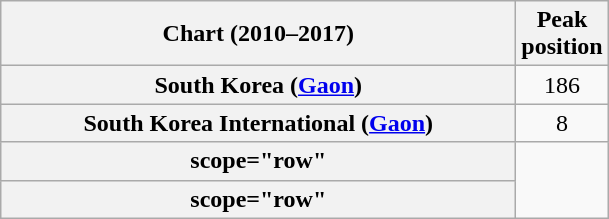<table class="wikitable sortable plainrowheaders" style="text-align:center">
<tr>
<th scope="col" style="width:21em;">Chart (2010–2017)</th>
<th scope="col">Peak<br>position</th>
</tr>
<tr>
<th scope="row">South Korea (<a href='#'>Gaon</a>)</th>
<td>186</td>
</tr>
<tr>
<th scope="row">South Korea International (<a href='#'>Gaon</a>)</th>
<td>8</td>
</tr>
<tr>
<th>scope="row" </th>
</tr>
<tr>
<th>scope="row" </th>
</tr>
</table>
